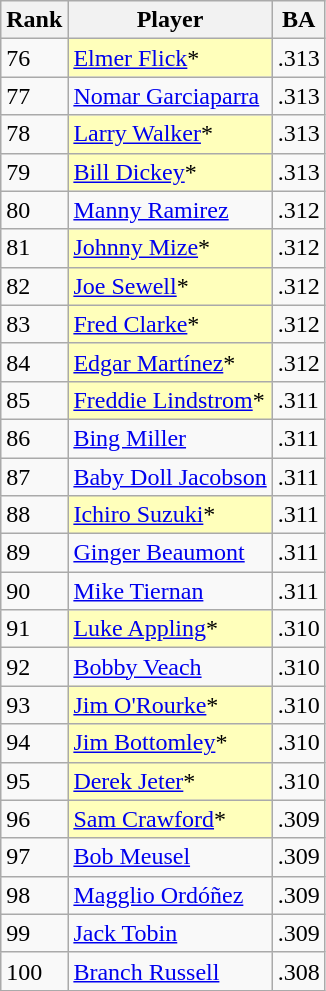<table class="wikitable" style="float:left;">
<tr style="white-space: nowrap;">
<th>Rank</th>
<th>Player</th>
<th>BA</th>
</tr>
<tr>
<td>76</td>
<td style="background:#ffffbb;"><a href='#'>Elmer Flick</a>*</td>
<td>.313</td>
</tr>
<tr>
<td>77</td>
<td><a href='#'>Nomar Garciaparra</a></td>
<td>.313</td>
</tr>
<tr>
<td>78</td>
<td style="background:#ffffbb;"><a href='#'>Larry Walker</a>*</td>
<td>.313</td>
</tr>
<tr>
<td>79</td>
<td style="background:#ffffbb;"><a href='#'>Bill Dickey</a>*</td>
<td>.313</td>
</tr>
<tr>
<td>80</td>
<td><a href='#'>Manny Ramirez</a></td>
<td>.312</td>
</tr>
<tr>
<td>81</td>
<td style="background:#ffffbb;"><a href='#'>Johnny Mize</a>*</td>
<td>.312</td>
</tr>
<tr>
<td>82</td>
<td style="background:#ffffbb;"><a href='#'>Joe Sewell</a>*</td>
<td>.312</td>
</tr>
<tr>
<td>83</td>
<td style="background:#ffffbb;"><a href='#'>Fred Clarke</a>*</td>
<td>.312</td>
</tr>
<tr>
<td>84</td>
<td style="background:#ffffbb;"><a href='#'>Edgar Martínez</a>*</td>
<td>.312</td>
</tr>
<tr>
<td>85</td>
<td style="background:#ffffbb;"><a href='#'>Freddie Lindstrom</a>*</td>
<td>.311</td>
</tr>
<tr>
<td>86</td>
<td><a href='#'>Bing Miller</a></td>
<td>.311</td>
</tr>
<tr>
<td>87</td>
<td><a href='#'>Baby Doll Jacobson</a></td>
<td>.311</td>
</tr>
<tr>
<td>88</td>
<td style="background:#ffffbb;"><a href='#'>Ichiro Suzuki</a>*</td>
<td>.311</td>
</tr>
<tr>
<td>89</td>
<td><a href='#'>Ginger Beaumont</a></td>
<td>.311</td>
</tr>
<tr>
<td>90</td>
<td><a href='#'>Mike Tiernan</a></td>
<td>.311</td>
</tr>
<tr>
<td>91</td>
<td style="background:#ffffbb;"><a href='#'>Luke Appling</a>*</td>
<td>.310</td>
</tr>
<tr>
<td>92</td>
<td><a href='#'>Bobby Veach</a></td>
<td>.310</td>
</tr>
<tr>
<td>93</td>
<td style="background:#ffffbb;"><a href='#'>Jim O'Rourke</a>*</td>
<td>.310</td>
</tr>
<tr>
<td>94</td>
<td style="background:#ffffbb;"><a href='#'>Jim Bottomley</a>*</td>
<td>.310</td>
</tr>
<tr>
<td>95</td>
<td style="background:#ffffbb;"><a href='#'>Derek Jeter</a>*</td>
<td>.310</td>
</tr>
<tr>
<td>96</td>
<td style="background:#ffffbb;"><a href='#'>Sam Crawford</a>*</td>
<td>.309</td>
</tr>
<tr>
<td>97</td>
<td><a href='#'>Bob Meusel</a></td>
<td>.309</td>
</tr>
<tr>
<td>98</td>
<td><a href='#'>Magglio Ordóñez</a></td>
<td>.309</td>
</tr>
<tr>
<td>99</td>
<td><a href='#'>Jack Tobin</a></td>
<td>.309</td>
</tr>
<tr>
<td>100</td>
<td><a href='#'>Branch Russell</a></td>
<td>.308</td>
</tr>
</table>
